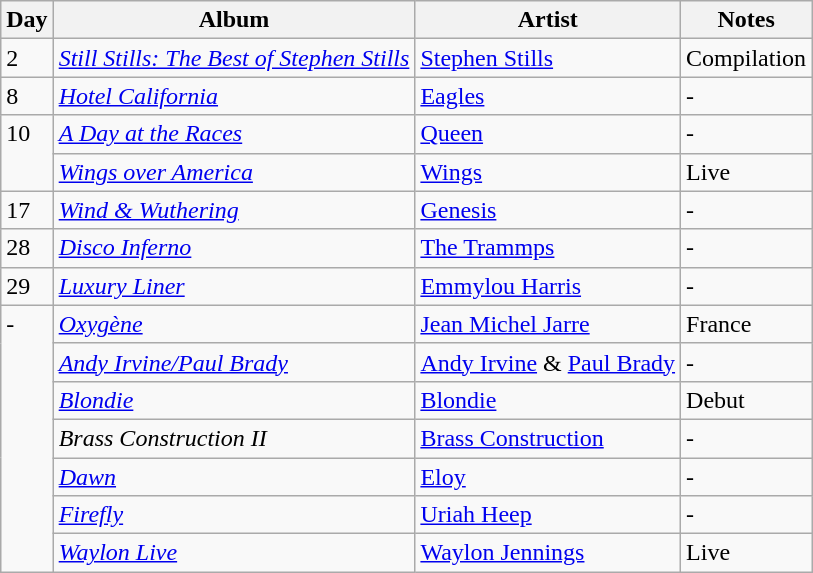<table class="wikitable">
<tr>
<th>Day</th>
<th>Album</th>
<th>Artist</th>
<th>Notes</th>
</tr>
<tr>
<td style="vertical-align:top;">2</td>
<td><em><a href='#'>Still Stills: The Best of Stephen Stills</a></em></td>
<td><a href='#'>Stephen Stills</a></td>
<td>Compilation</td>
</tr>
<tr>
<td style="vertical-align:top;">8</td>
<td><em><a href='#'>Hotel California</a></em></td>
<td><a href='#'>Eagles</a></td>
<td>-</td>
</tr>
<tr>
<td rowspan="2" style="vertical-align:top;">10</td>
<td><em><a href='#'>A Day at the Races</a></em></td>
<td><a href='#'>Queen</a></td>
<td>-</td>
</tr>
<tr>
<td><em><a href='#'>Wings over America</a></em></td>
<td><a href='#'>Wings</a></td>
<td>Live</td>
</tr>
<tr>
<td style="vertical-align:top;">17</td>
<td><em><a href='#'>Wind & Wuthering</a></em></td>
<td><a href='#'>Genesis</a></td>
<td>-</td>
</tr>
<tr>
<td style="vertical-align:top;">28</td>
<td><em><a href='#'>Disco Inferno</a></em></td>
<td><a href='#'>The Trammps</a></td>
<td>-</td>
</tr>
<tr>
<td style="vertical-align:top;">29</td>
<td><em><a href='#'>Luxury Liner</a></em></td>
<td><a href='#'>Emmylou Harris</a></td>
<td>-</td>
</tr>
<tr>
<td rowspan="7" style="vertical-align:top;">-</td>
<td><em><a href='#'>Oxygène</a></em></td>
<td><a href='#'>Jean Michel Jarre</a></td>
<td>France</td>
</tr>
<tr>
<td><em><a href='#'>Andy Irvine/Paul Brady</a></em></td>
<td><a href='#'>Andy Irvine</a> & <a href='#'>Paul Brady</a></td>
<td>-</td>
</tr>
<tr>
<td><em><a href='#'>Blondie</a></em></td>
<td><a href='#'>Blondie</a></td>
<td>Debut</td>
</tr>
<tr>
<td><em>Brass Construction II</em></td>
<td><a href='#'>Brass Construction</a></td>
<td>-</td>
</tr>
<tr>
<td><em><a href='#'>Dawn</a></em></td>
<td><a href='#'>Eloy</a></td>
<td>-</td>
</tr>
<tr>
<td><em><a href='#'>Firefly</a></em></td>
<td><a href='#'>Uriah Heep</a></td>
<td>-</td>
</tr>
<tr>
<td><em><a href='#'>Waylon Live</a></em></td>
<td><a href='#'>Waylon Jennings</a></td>
<td>Live</td>
</tr>
</table>
